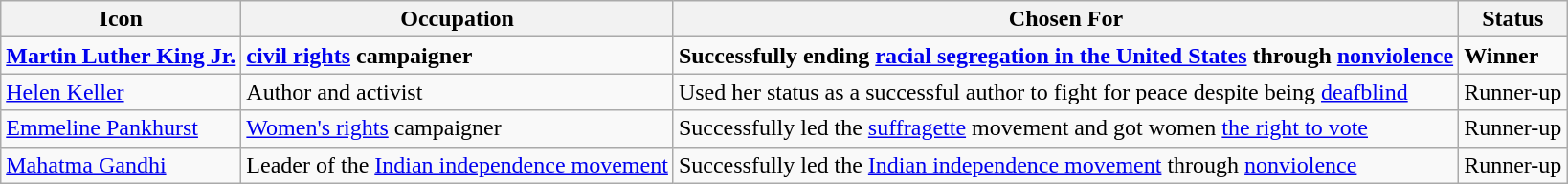<table class="wikitable">
<tr>
<th>Icon</th>
<th>Occupation</th>
<th>Chosen For</th>
<th>Status</th>
</tr>
<tr>
<td><strong><a href='#'>Martin Luther King Jr.</a></strong></td>
<td><strong><a href='#'>civil rights</a> campaigner</strong></td>
<td><strong>Successfully ending <a href='#'>racial segregation in the United States</a> through <a href='#'>nonviolence</a></strong></td>
<td><strong>Winner</strong></td>
</tr>
<tr>
<td><a href='#'>Helen Keller</a></td>
<td>Author and activist</td>
<td>Used her status as a successful author to fight for peace despite being <a href='#'>deafblind</a></td>
<td>Runner-up</td>
</tr>
<tr>
<td><a href='#'>Emmeline Pankhurst</a></td>
<td><a href='#'>Women's rights</a> campaigner</td>
<td>Successfully led the <a href='#'>suffragette</a> movement and got women <a href='#'>the right to vote</a></td>
<td>Runner-up</td>
</tr>
<tr>
<td><a href='#'>Mahatma Gandhi</a></td>
<td>Leader of the <a href='#'>Indian independence movement</a></td>
<td>Successfully led the <a href='#'>Indian independence movement</a> through <a href='#'>nonviolence</a></td>
<td>Runner-up</td>
</tr>
</table>
